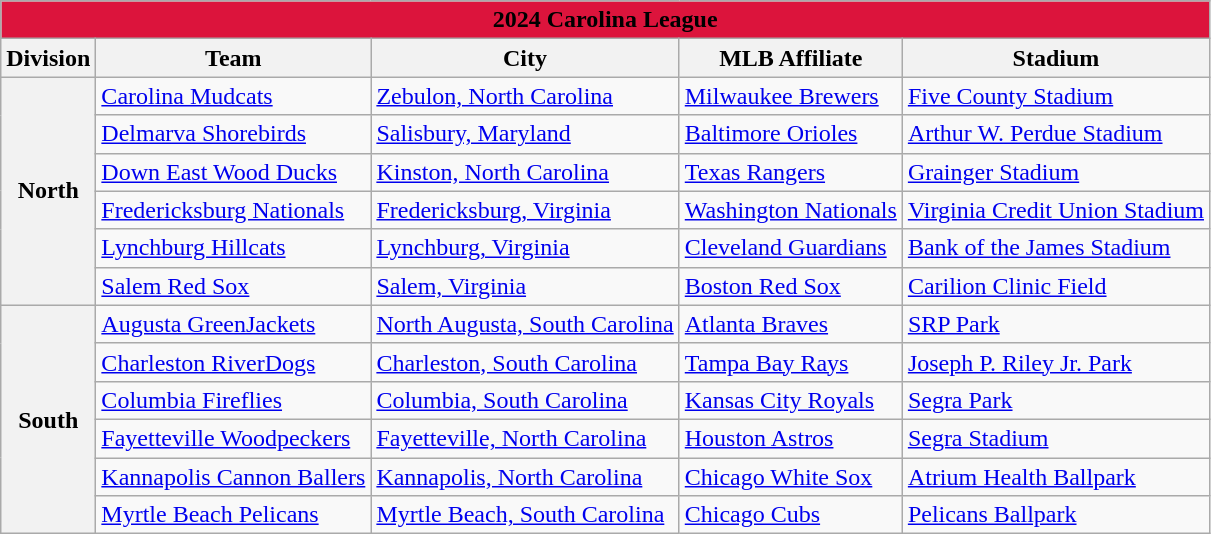<table class="wikitable" style="width:auto">
<tr>
<td bgcolor="#DC143C" align="center" colspan="7"><strong><span>2024 Carolina League</span></strong></td>
</tr>
<tr>
<th>Division</th>
<th>Team</th>
<th>City</th>
<th>MLB Affiliate</th>
<th>Stadium</th>
</tr>
<tr>
<th rowspan="6">North</th>
<td><a href='#'>Carolina Mudcats</a></td>
<td><a href='#'>Zebulon, North Carolina</a></td>
<td><a href='#'>Milwaukee Brewers</a></td>
<td><a href='#'>Five County Stadium</a></td>
</tr>
<tr>
<td><a href='#'>Delmarva Shorebirds</a></td>
<td><a href='#'>Salisbury, Maryland</a></td>
<td><a href='#'>Baltimore Orioles</a></td>
<td><a href='#'>Arthur W. Perdue Stadium</a></td>
</tr>
<tr>
<td><a href='#'>Down East Wood Ducks</a></td>
<td><a href='#'>Kinston, North Carolina</a></td>
<td><a href='#'>Texas Rangers</a></td>
<td><a href='#'>Grainger Stadium</a></td>
</tr>
<tr>
<td><a href='#'>Fredericksburg Nationals</a></td>
<td><a href='#'>Fredericksburg, Virginia</a></td>
<td><a href='#'>Washington Nationals</a></td>
<td><a href='#'>Virginia Credit Union Stadium</a></td>
</tr>
<tr>
<td><a href='#'>Lynchburg Hillcats</a></td>
<td><a href='#'>Lynchburg, Virginia</a></td>
<td><a href='#'>Cleveland Guardians</a></td>
<td><a href='#'>Bank of the James Stadium</a></td>
</tr>
<tr>
<td><a href='#'>Salem Red Sox</a></td>
<td><a href='#'>Salem, Virginia</a></td>
<td><a href='#'>Boston Red Sox</a></td>
<td><a href='#'>Carilion Clinic Field</a></td>
</tr>
<tr>
<th rowspan="6">South</th>
<td><a href='#'>Augusta GreenJackets</a></td>
<td><a href='#'>North Augusta, South Carolina</a></td>
<td><a href='#'>Atlanta Braves</a></td>
<td><a href='#'>SRP Park</a></td>
</tr>
<tr>
<td><a href='#'>Charleston RiverDogs</a></td>
<td><a href='#'>Charleston, South Carolina</a></td>
<td><a href='#'>Tampa Bay Rays</a></td>
<td><a href='#'>Joseph P. Riley Jr. Park</a></td>
</tr>
<tr>
<td><a href='#'>Columbia Fireflies</a></td>
<td><a href='#'>Columbia, South Carolina</a></td>
<td><a href='#'>Kansas City Royals</a></td>
<td><a href='#'>Segra Park</a></td>
</tr>
<tr>
<td><a href='#'>Fayetteville Woodpeckers</a></td>
<td><a href='#'>Fayetteville, North Carolina</a></td>
<td><a href='#'>Houston Astros</a></td>
<td><a href='#'>Segra Stadium</a></td>
</tr>
<tr>
<td><a href='#'>Kannapolis Cannon Ballers</a></td>
<td><a href='#'>Kannapolis, North Carolina</a></td>
<td><a href='#'>Chicago White Sox</a></td>
<td><a href='#'>Atrium Health Ballpark</a></td>
</tr>
<tr>
<td><a href='#'>Myrtle Beach Pelicans</a></td>
<td><a href='#'>Myrtle Beach, South Carolina</a></td>
<td><a href='#'>Chicago Cubs</a></td>
<td><a href='#'>Pelicans Ballpark</a></td>
</tr>
</table>
